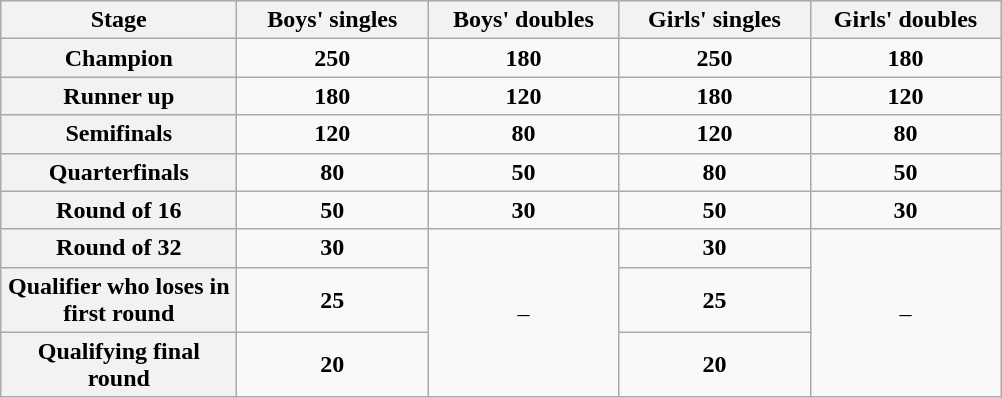<table class=wikitable>
<tr style=background:#d1e4fd>
<th style=width:150px>Stage</th>
<th style=width:120px>Boys' singles</th>
<th style=width:120px>Boys' doubles</th>
<th style=width:120px>Girls' singles</th>
<th style=width:120px>Girls' doubles</th>
</tr>
<tr style=text-align:center>
<th>Champion</th>
<td><strong>250</strong></td>
<td><strong>180</strong></td>
<td><strong>250</strong></td>
<td><strong>180</strong></td>
</tr>
<tr style=text-align:center>
<th>Runner up</th>
<td><strong>180</strong></td>
<td><strong>120</strong></td>
<td><strong>180</strong></td>
<td><strong>120</strong></td>
</tr>
<tr style=text-align:center>
<th>Semifinals</th>
<td><strong>120</strong></td>
<td><strong>80</strong></td>
<td><strong>120</strong></td>
<td><strong>80</strong></td>
</tr>
<tr style=text-align:center>
<th>Quarterfinals</th>
<td><strong>80</strong></td>
<td><strong>50</strong></td>
<td><strong>80</strong></td>
<td><strong>50</strong></td>
</tr>
<tr style=text-align:center>
<th>Round of 16</th>
<td><strong>50</strong></td>
<td><strong>30</strong></td>
<td><strong>50</strong></td>
<td><strong>30</strong></td>
</tr>
<tr style=text-align:center>
<th>Round of 32</th>
<td><strong>30</strong></td>
<td rowspan=3>–</td>
<td><strong>30</strong></td>
<td rowspan=3>–</td>
</tr>
<tr style=text-align:center>
<th>Qualifier who loses in first round</th>
<td><strong>25</strong></td>
<td><strong>25</strong></td>
</tr>
<tr style=text-align:center>
<th>Qualifying final round</th>
<td><strong>20</strong></td>
<td><strong>20</strong></td>
</tr>
</table>
